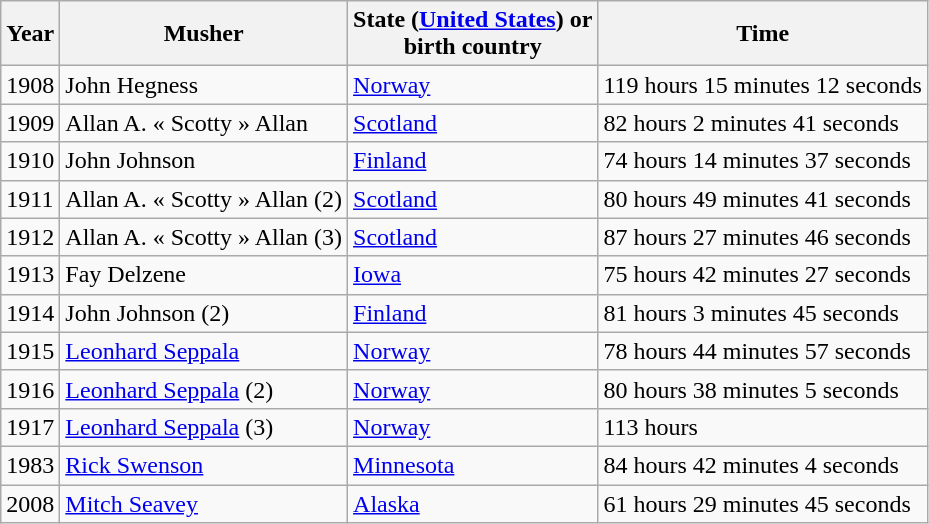<table class="wikitable">
<tr>
<th>Year</th>
<th>Musher</th>
<th>State (<a href='#'>United States</a>) or <br> birth country  <br></th>
<th>Time</th>
</tr>
<tr>
<td>1908</td>
<td>John Hegness</td>
<td> <a href='#'>Norway</a></td>
<td>119 hours 15 minutes 12 seconds</td>
</tr>
<tr>
<td>1909</td>
<td>Allan A. « Scotty » Allan</td>
<td> <a href='#'>Scotland</a></td>
<td>82 hours 2 minutes 41 seconds</td>
</tr>
<tr>
<td>1910</td>
<td>John Johnson</td>
<td> <a href='#'>Finland</a></td>
<td>74 hours 14 minutes 37 seconds</td>
</tr>
<tr>
<td>1911</td>
<td>Allan A. « Scotty » Allan (2)</td>
<td> <a href='#'>Scotland</a></td>
<td>80 hours 49 minutes 41 seconds</td>
</tr>
<tr>
<td>1912</td>
<td>Allan A. « Scotty » Allan (3)</td>
<td> <a href='#'>Scotland</a></td>
<td>87 hours 27 minutes 46 seconds</td>
</tr>
<tr>
<td>1913</td>
<td>Fay Delzene</td>
<td> <a href='#'>Iowa</a></td>
<td>75 hours 42 minutes 27 seconds</td>
</tr>
<tr>
<td>1914</td>
<td>John Johnson (2)</td>
<td> <a href='#'>Finland</a></td>
<td>81 hours 3 minutes 45 seconds</td>
</tr>
<tr>
<td>1915</td>
<td><a href='#'>Leonhard Seppala</a></td>
<td> <a href='#'>Norway</a></td>
<td>78 hours 44 minutes 57 seconds</td>
</tr>
<tr>
<td>1916</td>
<td><a href='#'>Leonhard Seppala</a> (2)</td>
<td> <a href='#'>Norway</a></td>
<td>80 hours 38 minutes 5 seconds</td>
</tr>
<tr>
<td>1917</td>
<td><a href='#'>Leonhard Seppala</a> (3)</td>
<td> <a href='#'>Norway</a></td>
<td>113 hours</td>
</tr>
<tr>
<td>1983</td>
<td><a href='#'>Rick Swenson</a></td>
<td> <a href='#'>Minnesota</a></td>
<td>84 hours 42 minutes 4 seconds</td>
</tr>
<tr>
<td>2008</td>
<td><a href='#'>Mitch Seavey</a></td>
<td> <a href='#'>Alaska</a></td>
<td>61 hours 29 minutes 45 seconds</td>
</tr>
</table>
